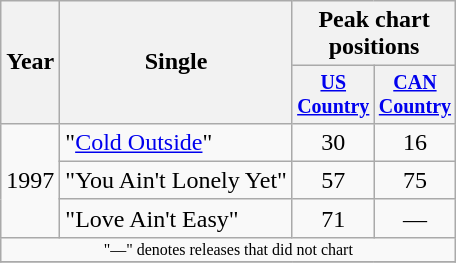<table class="wikitable" style="text-align:center;">
<tr>
<th rowspan="2">Year</th>
<th rowspan="2">Single</th>
<th colspan="2">Peak chart<br>positions</th>
</tr>
<tr style="font-size:smaller;">
<th width="45"><a href='#'>US Country</a></th>
<th width="45"><a href='#'>CAN Country</a></th>
</tr>
<tr>
<td rowspan="3">1997</td>
<td align="left">"<a href='#'>Cold Outside</a>"</td>
<td>30</td>
<td>16</td>
</tr>
<tr>
<td align="left">"You Ain't Lonely Yet"</td>
<td>57</td>
<td>75</td>
</tr>
<tr>
<td align="left">"Love Ain't Easy"</td>
<td>71</td>
<td>—</td>
</tr>
<tr>
<td colspan="4" style="font-size:8pt">"—" denotes releases that did not chart</td>
</tr>
<tr>
</tr>
</table>
